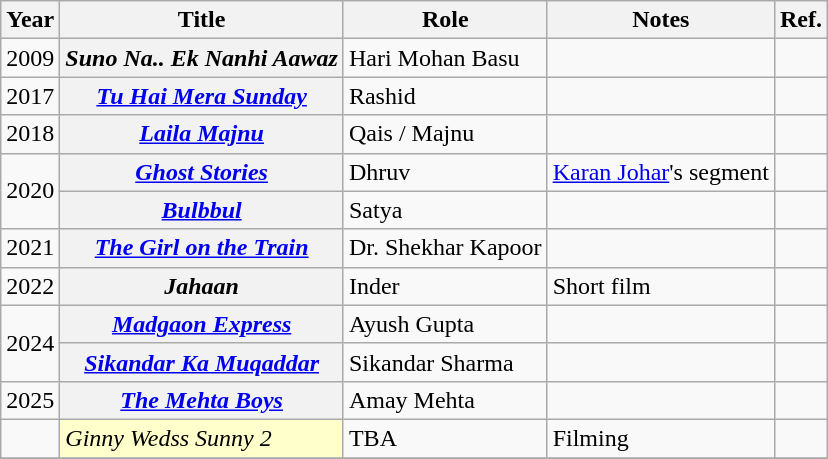<table class="wikitable sortable plainrowheaders">
<tr>
<th>Year</th>
<th>Title</th>
<th>Role</th>
<th class="unsortable">Notes</th>
<th class="unsortable">Ref.</th>
</tr>
<tr>
<td>2009</td>
<th scope="row"><em>Suno Na.. Ek Nanhi Aawaz</em></th>
<td>Hari Mohan Basu</td>
<td></td>
<td></td>
</tr>
<tr>
<td>2017</td>
<th scope="row"><em><a href='#'>Tu Hai Mera Sunday</a></em></th>
<td>Rashid</td>
<td></td>
<td></td>
</tr>
<tr>
<td>2018</td>
<th scope="row"><em><a href='#'>Laila Majnu</a></em></th>
<td>Qais / Majnu</td>
<td></td>
<td></td>
</tr>
<tr>
<td rowspan="2">2020</td>
<th scope="row"><em><a href='#'>Ghost Stories</a></em></th>
<td>Dhruv</td>
<td><a href='#'>Karan Johar</a>'s segment</td>
<td></td>
</tr>
<tr>
<th scope="row"><em><a href='#'>Bulbbul</a></em></th>
<td>Satya</td>
<td></td>
<td></td>
</tr>
<tr>
<td>2021</td>
<th scope="row"><em><a href='#'>The Girl on the Train</a></em></th>
<td>Dr. Shekhar Kapoor</td>
<td></td>
<td></td>
</tr>
<tr>
<td>2022</td>
<th scope="row"><em>Jahaan</em></th>
<td>Inder</td>
<td>Short film</td>
<td></td>
</tr>
<tr>
<td rowspan="2">2024</td>
<th scope="row"><em><a href='#'>Madgaon Express</a></em></th>
<td>Ayush Gupta</td>
<td></td>
<td></td>
</tr>
<tr>
<th scope="row"><em><a href='#'>Sikandar Ka Muqaddar</a></em></th>
<td>Sikandar Sharma</td>
<td></td>
<td></td>
</tr>
<tr>
<td>2025</td>
<th scope="row"><em><a href='#'>The Mehta Boys</a></em></th>
<td>Amay Mehta</td>
<td></td>
<td></td>
</tr>
<tr>
<td></td>
<td style="background:#ffc;"><em>Ginny Wedss Sunny 2</em> </td>
<td>TBA</td>
<td>Filming</td>
<td></td>
</tr>
<tr>
</tr>
</table>
